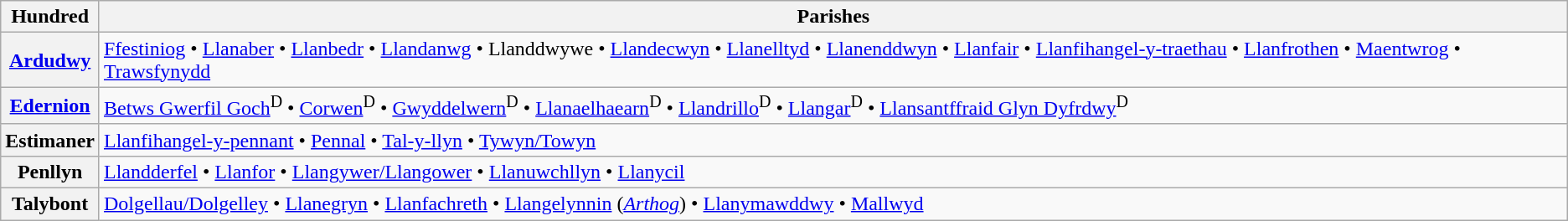<table class="wikitable">
<tr>
<th>Hundred</th>
<th>Parishes</th>
</tr>
<tr>
<th><a href='#'>Ardudwy</a></th>
<td><a href='#'>Ffestiniog</a> • <a href='#'>Llanaber</a> • <a href='#'>Llanbedr</a> • <a href='#'>Llandanwg</a> • Llanddwywe • <a href='#'>Llandecwyn</a> • <a href='#'>Llanelltyd</a> • <a href='#'>Llanenddwyn</a> • <a href='#'>Llanfair</a> • <a href='#'>Llanfihangel-y-traethau</a> • <a href='#'>Llanfrothen</a> • <a href='#'>Maentwrog</a> • <a href='#'>Trawsfynydd</a></td>
</tr>
<tr>
<th><a href='#'>Edernion</a></th>
<td><a href='#'>Betws Gwerfil Goch</a><sup>D</sup> • <a href='#'>Corwen</a><sup>D</sup> • <a href='#'>Gwyddelwern</a><sup>D</sup> • <a href='#'>Llanaelhaearn</a><sup>D</sup> • <a href='#'>Llandrillo</a><sup>D</sup> • <a href='#'>Llangar</a><sup>D</sup> • <a href='#'>Llansantffraid Glyn Dyfrdwy</a><sup>D</sup></td>
</tr>
<tr>
<th>Estimaner</th>
<td><a href='#'>Llanfihangel-y-pennant</a> • <a href='#'>Pennal</a> • <a href='#'>Tal-y-llyn</a> • <a href='#'>Tywyn/Towyn</a></td>
</tr>
<tr>
<th>Penllyn</th>
<td><a href='#'>Llandderfel</a> • <a href='#'>Llanfor</a> • <a href='#'>Llangywer/Llangower</a> • <a href='#'>Llanuwchllyn</a> • <a href='#'>Llanycil</a></td>
</tr>
<tr>
<th>Talybont</th>
<td><a href='#'>Dolgellau/Dolgelley</a> • <a href='#'>Llanegryn</a> • <a href='#'>Llanfachreth</a> • <a href='#'>Llangelynnin</a> (<em><a href='#'>Arthog</a></em>) • <a href='#'>Llanymawddwy</a> • <a href='#'>Mallwyd</a></td>
</tr>
</table>
